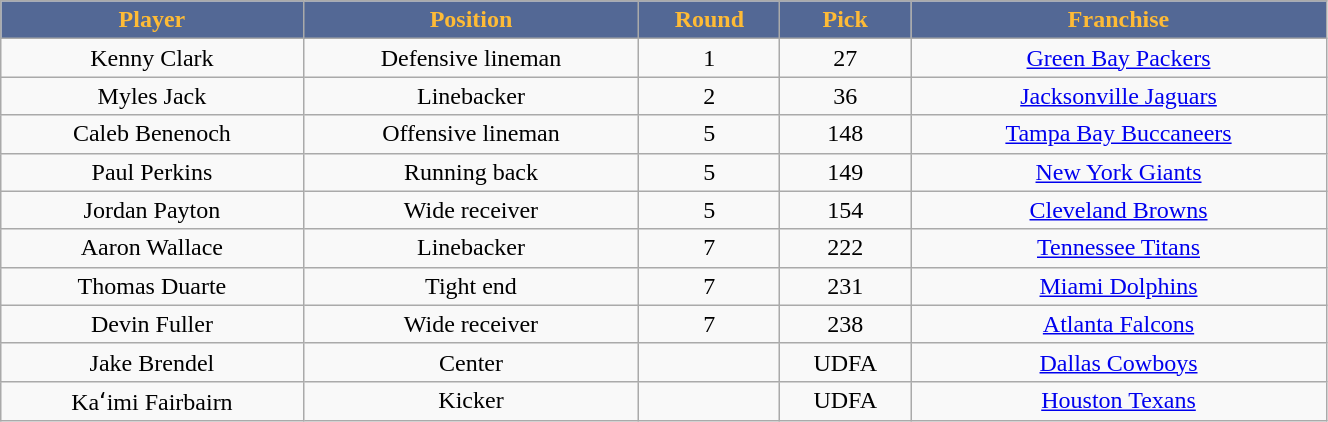<table class="wikitable" width="70%" style="text-align:center">
<tr style="background:#536895;color:#FEBB36;">
<td><strong>Player</strong></td>
<td><strong>Position</strong></td>
<td><strong>Round</strong></td>
<td><strong>Pick</strong></td>
<td><strong>Franchise</strong></td>
</tr>
<tr>
<td>Kenny Clark</td>
<td>Defensive lineman</td>
<td>1</td>
<td>27</td>
<td><a href='#'>Green Bay Packers</a></td>
</tr>
<tr>
<td>Myles Jack</td>
<td>Linebacker</td>
<td>2</td>
<td>36</td>
<td><a href='#'>Jacksonville Jaguars</a></td>
</tr>
<tr>
<td>Caleb Benenoch</td>
<td>Offensive lineman</td>
<td>5</td>
<td>148</td>
<td><a href='#'>Tampa Bay Buccaneers</a></td>
</tr>
<tr>
<td>Paul Perkins</td>
<td>Running back</td>
<td>5</td>
<td>149</td>
<td><a href='#'>New York Giants</a></td>
</tr>
<tr>
<td>Jordan Payton</td>
<td>Wide receiver</td>
<td>5</td>
<td>154</td>
<td><a href='#'>Cleveland Browns</a></td>
</tr>
<tr>
<td>Aaron Wallace</td>
<td>Linebacker</td>
<td>7</td>
<td>222</td>
<td><a href='#'>Tennessee Titans</a></td>
</tr>
<tr>
<td>Thomas Duarte</td>
<td>Tight end</td>
<td>7</td>
<td>231</td>
<td><a href='#'>Miami Dolphins</a></td>
</tr>
<tr>
<td>Devin Fuller</td>
<td>Wide receiver</td>
<td>7</td>
<td>238</td>
<td><a href='#'>Atlanta Falcons</a></td>
</tr>
<tr>
<td>Jake Brendel</td>
<td>Center</td>
<td></td>
<td>UDFA</td>
<td><a href='#'>Dallas Cowboys</a></td>
</tr>
<tr>
<td>Kaʻimi Fairbairn</td>
<td>Kicker</td>
<td></td>
<td>UDFA</td>
<td><a href='#'>Houston Texans</a></td>
</tr>
</table>
